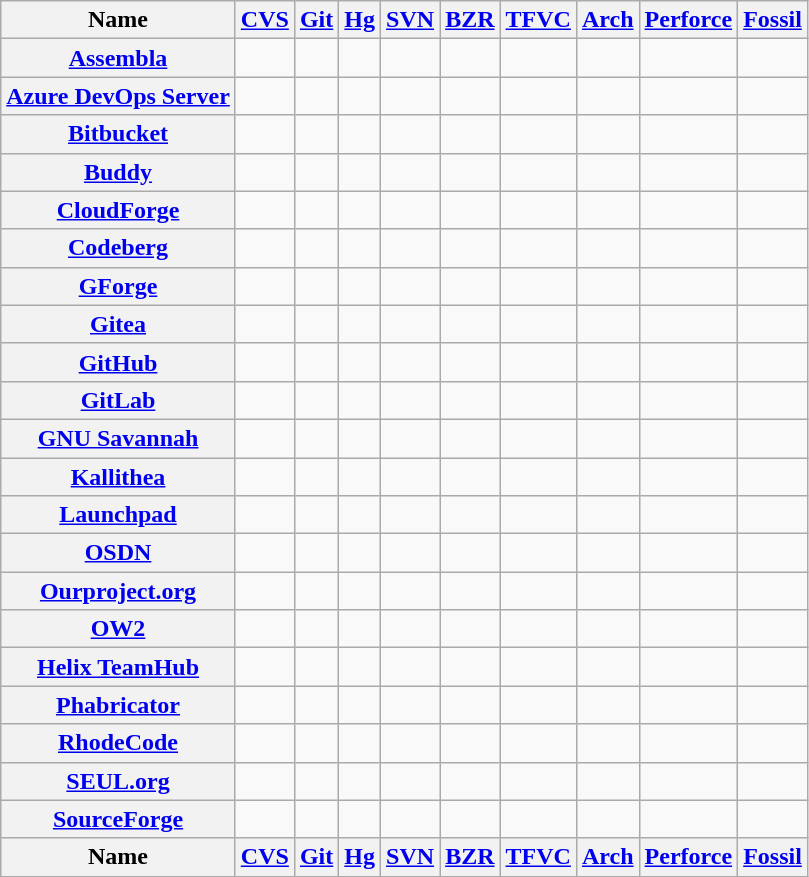<table style="text-align: center; width: auto" class="wikitable sortable">
<tr>
<th scope="col">Name</th>
<th scope="col"><a href='#'>CVS</a></th>
<th scope="col"><a href='#'>Git</a></th>
<th scope="col"><a href='#'>Hg</a></th>
<th scope="col"><a href='#'>SVN</a></th>
<th scope="col"><a href='#'>BZR</a></th>
<th scope="col"><a href='#'>TFVC</a></th>
<th scope="col"><a href='#'>Arch</a></th>
<th scope="col"><a href='#'>Perforce</a></th>
<th scope="col"><a href='#'>Fossil</a></th>
</tr>
<tr>
<th scope="row"><a href='#'>Assembla</a></th>
<td></td>
<td></td>
<td></td>
<td></td>
<td></td>
<td></td>
<td></td>
<td></td>
<td></td>
</tr>
<tr>
<th scope="row"><a href='#'>Azure DevOps Server</a></th>
<td></td>
<td></td>
<td></td>
<td></td>
<td></td>
<td></td>
<td></td>
<td></td>
<td></td>
</tr>
<tr>
<th scope="row"><a href='#'>Bitbucket</a></th>
<td></td>
<td></td>
<td></td>
<td></td>
<td></td>
<td></td>
<td></td>
<td></td>
<td></td>
</tr>
<tr>
<th scope="row"><a href='#'>Buddy</a></th>
<td></td>
<td></td>
<td></td>
<td></td>
<td></td>
<td></td>
<td></td>
<td></td>
<td></td>
</tr>
<tr>
<th scope="row"><a href='#'>CloudForge</a></th>
<td></td>
<td></td>
<td></td>
<td></td>
<td></td>
<td></td>
<td></td>
<td></td>
<td></td>
</tr>
<tr>
<th scope="row"><a href='#'>Codeberg</a></th>
<td></td>
<td></td>
<td></td>
<td></td>
<td></td>
<td></td>
<td></td>
<td></td>
<td></td>
</tr>
<tr>
<th scope="row"><a href='#'>GForge</a></th>
<td></td>
<td></td>
<td></td>
<td></td>
<td></td>
<td></td>
<td></td>
<td></td>
<td></td>
</tr>
<tr>
<th scope="row"><a href='#'>Gitea</a></th>
<td></td>
<td></td>
<td></td>
<td></td>
<td></td>
<td></td>
<td></td>
<td></td>
<td></td>
</tr>
<tr>
<th scope="row"><a href='#'>GitHub</a></th>
<td></td>
<td></td>
<td></td>
<td></td>
<td></td>
<td></td>
<td></td>
<td></td>
<td></td>
</tr>
<tr>
<th scope="row"><a href='#'>GitLab</a></th>
<td></td>
<td></td>
<td></td>
<td></td>
<td></td>
<td></td>
<td></td>
<td></td>
<td></td>
</tr>
<tr>
<th scope="row"><a href='#'>GNU Savannah</a></th>
<td></td>
<td></td>
<td></td>
<td></td>
<td></td>
<td></td>
<td></td>
<td></td>
<td></td>
</tr>
<tr>
<th scope="row"><a href='#'>Kallithea</a></th>
<td></td>
<td></td>
<td></td>
<td></td>
<td></td>
<td></td>
<td></td>
<td></td>
<td></td>
</tr>
<tr>
<th scope="row"><a href='#'>Launchpad</a></th>
<td></td>
<td></td>
<td></td>
<td></td>
<td></td>
<td></td>
<td></td>
<td></td>
<td></td>
</tr>
<tr>
<th scope="row"><a href='#'>OSDN</a></th>
<td></td>
<td></td>
<td></td>
<td></td>
<td></td>
<td></td>
<td></td>
<td></td>
<td></td>
</tr>
<tr>
<th scope="row"><a href='#'>Ourproject.org</a></th>
<td></td>
<td></td>
<td></td>
<td></td>
<td></td>
<td></td>
<td></td>
<td></td>
<td></td>
</tr>
<tr>
<th scope="row"><a href='#'>OW2</a></th>
<td></td>
<td></td>
<td></td>
<td></td>
<td></td>
<td></td>
<td></td>
<td></td>
<td></td>
</tr>
<tr>
<th scope="row"><a href='#'>Helix TeamHub</a></th>
<td></td>
<td></td>
<td></td>
<td></td>
<td></td>
<td></td>
<td></td>
<td></td>
<td></td>
</tr>
<tr>
<th scope="row"><a href='#'>Phabricator</a></th>
<td></td>
<td></td>
<td></td>
<td></td>
<td></td>
<td></td>
<td></td>
<td></td>
<td></td>
</tr>
<tr>
<th scope="row"><a href='#'>RhodeCode</a></th>
<td></td>
<td></td>
<td></td>
<td></td>
<td></td>
<td></td>
<td></td>
<td></td>
<td></td>
</tr>
<tr>
<th scope="row"><a href='#'>SEUL.org</a></th>
<td></td>
<td></td>
<td></td>
<td></td>
<td></td>
<td></td>
<td></td>
<td></td>
<td></td>
</tr>
<tr>
<th scope="row"><a href='#'>SourceForge</a></th>
<td></td>
<td></td>
<td></td>
<td></td>
<td></td>
<td></td>
<td></td>
<td></td>
<td></td>
</tr>
<tr class="sortbottom">
<th scope="col">Name</th>
<th scope="col"><a href='#'>CVS</a></th>
<th scope="col"><a href='#'>Git</a></th>
<th scope="col"><a href='#'>Hg</a></th>
<th scope="col"><a href='#'>SVN</a></th>
<th scope="col"><a href='#'>BZR</a></th>
<th scope="col"><a href='#'>TFVC</a></th>
<th scope="col"><a href='#'>Arch</a></th>
<th scope="col"><a href='#'>Perforce</a></th>
<th scope="col"><a href='#'>Fossil</a></th>
</tr>
</table>
